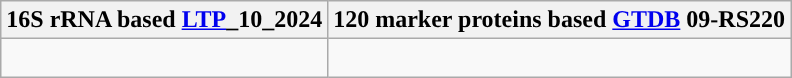<table class="wikitable">
<tr>
<th colspan=1>16S rRNA based <a href='#'>LTP</a>_10_2024</th>
<th colspan=1>120 marker proteins based <a href='#'>GTDB</a> 09-RS220</th>
</tr>
<tr>
<td style="vertical-align:top"><br></td>
<td><br></td>
</tr>
</table>
